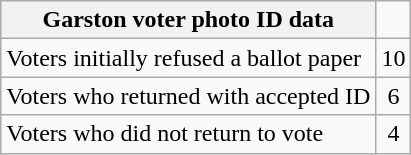<table class="wikitable">
<tr>
<th>Garston voter photo ID data</th>
</tr>
<tr>
<td style="text-align:left">Voters initially refused a ballot paper</td>
<td style="text-align:center">10</td>
</tr>
<tr>
<td style="text-align:left">Voters who returned with accepted ID</td>
<td style="text-align:center">6</td>
</tr>
<tr>
<td style="text-align:left">Voters who did not return to vote</td>
<td style="text-align:center">4</td>
</tr>
</table>
